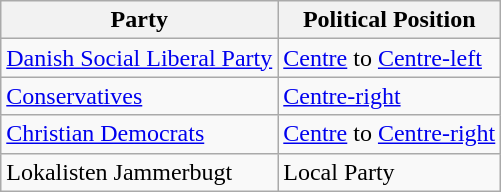<table class="wikitable mw-collapsible mw-collapsed">
<tr>
<th>Party</th>
<th>Political Position</th>
</tr>
<tr>
<td><a href='#'>Danish Social Liberal Party</a></td>
<td><a href='#'>Centre</a> to <a href='#'>Centre-left</a></td>
</tr>
<tr>
<td><a href='#'>Conservatives</a></td>
<td><a href='#'>Centre-right</a></td>
</tr>
<tr>
<td><a href='#'>Christian Democrats</a></td>
<td><a href='#'>Centre</a> to <a href='#'>Centre-right</a></td>
</tr>
<tr>
<td>Lokalisten Jammerbugt</td>
<td>Local Party</td>
</tr>
</table>
